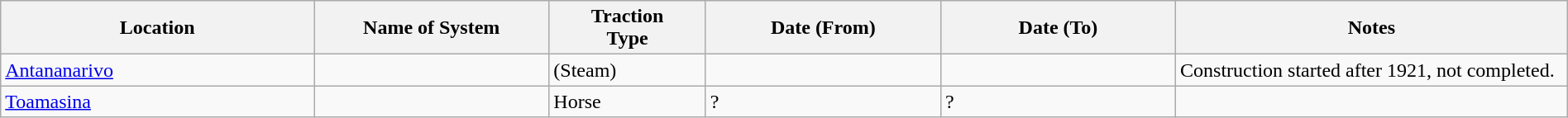<table class="wikitable" style="width:100%;">
<tr>
<th style="width:20%;">Location</th>
<th style="width:15%;">Name of System</th>
<th style="width:10%;">Traction<br>Type</th>
<th style="width:15%;">Date (From)</th>
<th style="width:15%;">Date (To)</th>
<th style="width:25%;">Notes</th>
</tr>
<tr>
<td><a href='#'>Antananarivo</a></td>
<td> </td>
<td>(Steam)</td>
<td> </td>
<td> </td>
<td>Construction started after 1921, not completed.</td>
</tr>
<tr>
<td><a href='#'>Toamasina</a></td>
<td> </td>
<td>Horse</td>
<td>?</td>
<td>?</td>
<td> </td>
</tr>
</table>
